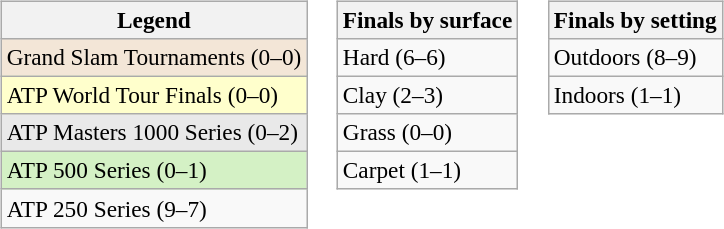<table>
<tr valign=top>
<td><br><table class=wikitable style=font-size:97%>
<tr>
<th>Legend</th>
</tr>
<tr style="background:#f3e6d7;">
<td>Grand Slam Tournaments (0–0)</td>
</tr>
<tr style="background:#ffc;">
<td>ATP World Tour Finals (0–0)</td>
</tr>
<tr style="background:#e9e9e9;">
<td>ATP Masters 1000 Series (0–2)</td>
</tr>
<tr style="background:#d4f1c5;">
<td>ATP 500 Series (0–1)</td>
</tr>
<tr>
<td>ATP 250 Series (9–7)</td>
</tr>
</table>
</td>
<td><br><table class=wikitable style=font-size:97%>
<tr>
<th>Finals by surface</th>
</tr>
<tr>
<td>Hard (6–6)</td>
</tr>
<tr>
<td>Clay (2–3)</td>
</tr>
<tr>
<td>Grass (0–0)</td>
</tr>
<tr>
<td>Carpet (1–1)</td>
</tr>
</table>
</td>
<td><br><table class=wikitable style=font-size:97%>
<tr>
<th>Finals by setting</th>
</tr>
<tr>
<td>Outdoors (8–9)</td>
</tr>
<tr>
<td>Indoors (1–1)</td>
</tr>
</table>
</td>
</tr>
</table>
